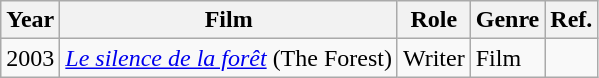<table class="wikitable">
<tr>
<th>Year</th>
<th>Film</th>
<th>Role</th>
<th>Genre</th>
<th>Ref.</th>
</tr>
<tr>
<td>2003</td>
<td><em><a href='#'>Le silence de la forêt</a></em> (The Forest)</td>
<td>Writer</td>
<td>Film</td>
<td></td>
</tr>
</table>
